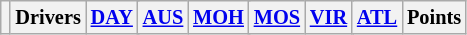<table class="wikitable" style="font-size:85%; text-align:center">
<tr>
<th></th>
<th>Drivers</th>
<th colspan="2"><a href='#'>DAY</a><br></th>
<th colspan="2"><a href='#'>AUS</a><br></th>
<th colspan="2"><a href='#'>MOH</a><br></th>
<th colspan="2"><a href='#'>MOS</a><br></th>
<th colspan="2"><a href='#'>VIR</a><br></th>
<th colspan="2"><a href='#'>ATL</a><br></th>
<th>Points</th>
</tr>
</table>
